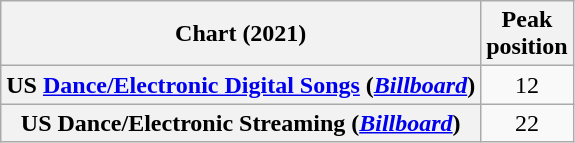<table class="wikitable plainrowheaders" style="text-align:center">
<tr>
<th scope="col">Chart (2021)</th>
<th scope="col">Peak<br>position</th>
</tr>
<tr>
<th scope="row">US <a href='#'>Dance/Electronic Digital Songs</a> (<em><a href='#'>Billboard</a></em>)</th>
<td>12</td>
</tr>
<tr>
<th scope="row">US Dance/Electronic Streaming (<em><a href='#'>Billboard</a></em>)</th>
<td>22</td>
</tr>
</table>
